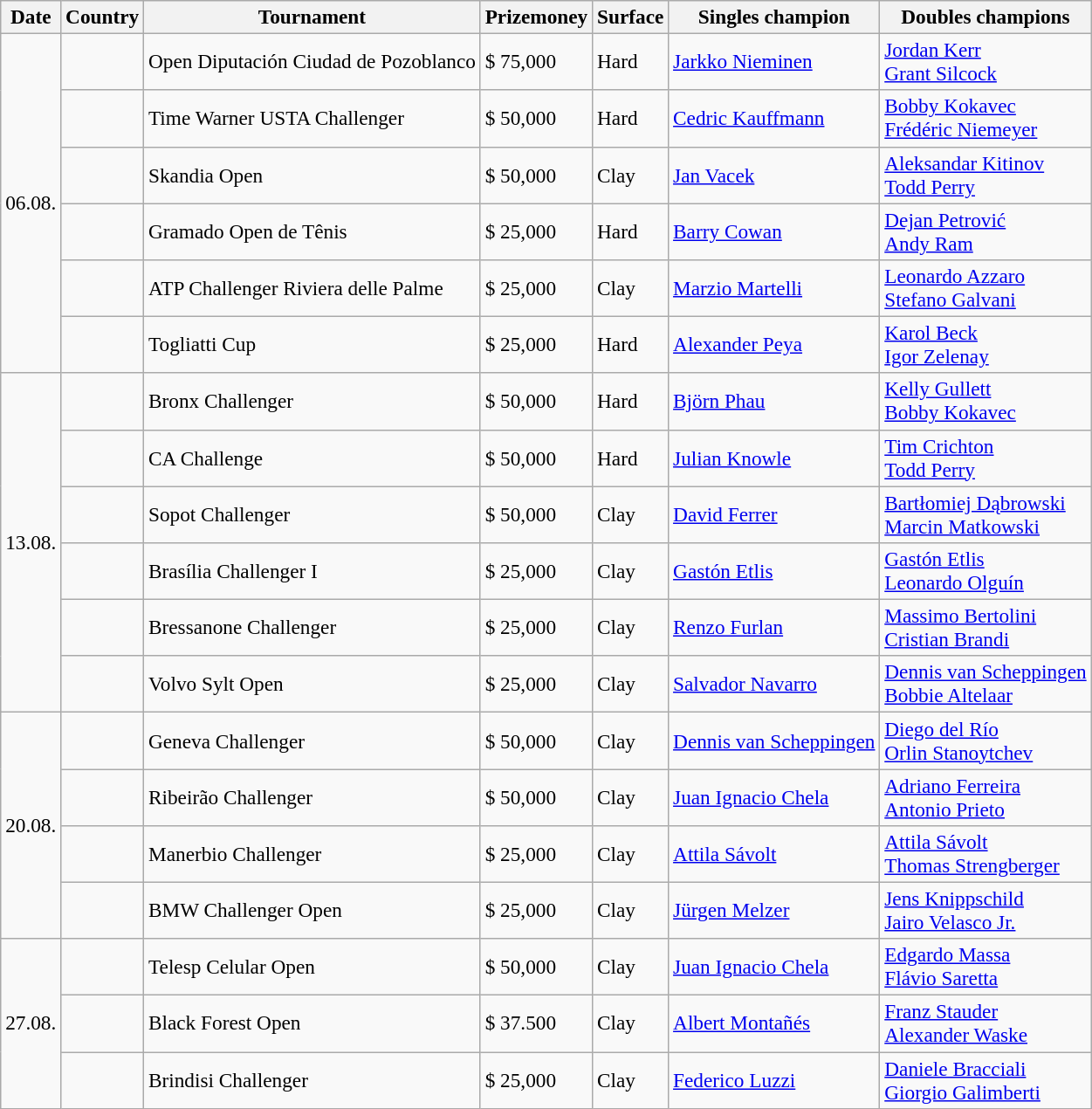<table class="sortable wikitable" style=font-size:97%>
<tr>
<th>Date</th>
<th>Country</th>
<th>Tournament</th>
<th>Prizemoney</th>
<th>Surface</th>
<th>Singles champion</th>
<th>Doubles champions</th>
</tr>
<tr>
<td rowspan="6">06.08.</td>
<td></td>
<td>Open Diputación Ciudad de Pozoblanco</td>
<td>$ 75,000</td>
<td>Hard</td>
<td> <a href='#'>Jarkko Nieminen</a></td>
<td> <a href='#'>Jordan Kerr</a> <br>  <a href='#'>Grant Silcock</a></td>
</tr>
<tr>
<td></td>
<td>Time Warner USTA Challenger</td>
<td>$ 50,000</td>
<td>Hard</td>
<td> <a href='#'>Cedric Kauffmann</a></td>
<td> <a href='#'>Bobby Kokavec</a> <br>  <a href='#'>Frédéric Niemeyer</a></td>
</tr>
<tr>
<td></td>
<td>Skandia Open</td>
<td>$ 50,000</td>
<td>Clay</td>
<td> <a href='#'>Jan Vacek</a></td>
<td> <a href='#'>Aleksandar Kitinov</a><br> <a href='#'>Todd Perry</a></td>
</tr>
<tr>
<td></td>
<td>Gramado Open de Tênis</td>
<td>$ 25,000</td>
<td>Hard</td>
<td> <a href='#'>Barry Cowan</a></td>
<td> <a href='#'>Dejan Petrović</a><br> <a href='#'>Andy Ram</a></td>
</tr>
<tr>
<td></td>
<td>ATP Challenger Riviera delle Palme</td>
<td>$ 25,000</td>
<td>Clay</td>
<td> <a href='#'>Marzio Martelli</a></td>
<td> <a href='#'>Leonardo Azzaro</a> <br>  <a href='#'>Stefano Galvani</a></td>
</tr>
<tr>
<td></td>
<td>Togliatti Cup</td>
<td>$ 25,000</td>
<td>Hard</td>
<td> <a href='#'>Alexander Peya</a></td>
<td> <a href='#'>Karol Beck</a><br> <a href='#'>Igor Zelenay</a></td>
</tr>
<tr>
<td rowspan="6">13.08.</td>
<td></td>
<td>Bronx Challenger</td>
<td>$ 50,000</td>
<td>Hard</td>
<td> <a href='#'>Björn Phau</a></td>
<td> <a href='#'>Kelly Gullett</a><br> <a href='#'>Bobby Kokavec</a></td>
</tr>
<tr>
<td></td>
<td>CA Challenge</td>
<td>$ 50,000</td>
<td>Hard</td>
<td> <a href='#'>Julian Knowle</a></td>
<td> <a href='#'>Tim Crichton</a><br> <a href='#'>Todd Perry</a></td>
</tr>
<tr>
<td></td>
<td>Sopot Challenger</td>
<td>$ 50,000</td>
<td>Clay</td>
<td> <a href='#'>David Ferrer</a></td>
<td> <a href='#'>Bartłomiej Dąbrowski</a><br> <a href='#'>Marcin Matkowski</a></td>
</tr>
<tr>
<td></td>
<td>Brasília Challenger I</td>
<td>$ 25,000</td>
<td>Clay</td>
<td> <a href='#'>Gastón Etlis</a></td>
<td> <a href='#'>Gastón Etlis</a><br> <a href='#'>Leonardo Olguín</a></td>
</tr>
<tr>
<td></td>
<td>Bressanone Challenger</td>
<td>$ 25,000</td>
<td>Clay</td>
<td> <a href='#'>Renzo Furlan</a></td>
<td> <a href='#'>Massimo Bertolini</a><br> <a href='#'>Cristian Brandi</a></td>
</tr>
<tr>
<td></td>
<td>Volvo Sylt Open</td>
<td>$ 25,000</td>
<td>Clay</td>
<td> <a href='#'>Salvador Navarro</a></td>
<td> <a href='#'>Dennis van Scheppingen</a><br> <a href='#'>Bobbie Altelaar</a></td>
</tr>
<tr>
<td rowspan="4">20.08.</td>
<td></td>
<td>Geneva Challenger</td>
<td>$ 50,000</td>
<td>Clay</td>
<td> <a href='#'>Dennis van Scheppingen</a></td>
<td> <a href='#'>Diego del Río</a> <br>  <a href='#'>Orlin Stanoytchev</a></td>
</tr>
<tr>
<td></td>
<td>Ribeirão Challenger</td>
<td>$ 50,000</td>
<td>Clay</td>
<td> <a href='#'>Juan Ignacio Chela</a></td>
<td> <a href='#'>Adriano Ferreira</a><br> <a href='#'>Antonio Prieto</a></td>
</tr>
<tr>
<td></td>
<td>Manerbio Challenger</td>
<td>$ 25,000</td>
<td>Clay</td>
<td> <a href='#'>Attila Sávolt</a></td>
<td> <a href='#'>Attila Sávolt</a> <br>  <a href='#'>Thomas Strengberger</a></td>
</tr>
<tr>
<td></td>
<td>BMW Challenger Open</td>
<td>$ 25,000</td>
<td>Clay</td>
<td> <a href='#'>Jürgen Melzer</a></td>
<td> <a href='#'>Jens Knippschild</a><br> <a href='#'>Jairo Velasco Jr.</a></td>
</tr>
<tr>
<td rowspan="3">27.08.</td>
<td></td>
<td>Telesp Celular Open</td>
<td>$ 50,000</td>
<td>Clay</td>
<td> <a href='#'>Juan Ignacio Chela</a></td>
<td> <a href='#'>Edgardo Massa</a><br> <a href='#'>Flávio Saretta</a></td>
</tr>
<tr>
<td></td>
<td>Black Forest Open</td>
<td>$ 37.500</td>
<td>Clay</td>
<td> <a href='#'>Albert Montañés</a></td>
<td> <a href='#'>Franz Stauder</a><br> <a href='#'>Alexander Waske</a></td>
</tr>
<tr>
<td></td>
<td>Brindisi Challenger</td>
<td>$ 25,000</td>
<td>Clay</td>
<td> <a href='#'>Federico Luzzi</a></td>
<td> <a href='#'>Daniele Bracciali</a><br> <a href='#'>Giorgio Galimberti</a></td>
</tr>
</table>
